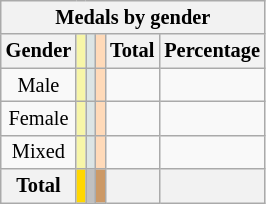<table class=wikitable style="font-size:85%; text-align:center">
<tr>
<th colspan=6>Medals by gender</th>
</tr>
<tr>
<th>Gender</th>
<td bgcolor=F7F6A8></td>
<td bgcolor=DCE5E5></td>
<td bgcolor=FFDAB9></td>
<th>Total</th>
<th>Percentage</th>
</tr>
<tr>
<td>Male</td>
<td bgcolor=F7F6A8></td>
<td bgcolor=DCE5E5></td>
<td bgcolor=FFDAB9></td>
<td></td>
<td></td>
</tr>
<tr>
<td>Female</td>
<td bgcolor=F7F6A8></td>
<td bgcolor=DCE5E5></td>
<td bgcolor=FFDAB9></td>
<td></td>
<td></td>
</tr>
<tr>
<td>Mixed</td>
<td bgcolor=F7F6A8></td>
<td bgcolor=DCE5E5></td>
<td bgcolor=FFDAB9></td>
<td></td>
<td></td>
</tr>
<tr>
<th>Total</th>
<th style=background:gold></th>
<th style=background:silver></th>
<th style=background:#c96></th>
<th></th>
<th></th>
</tr>
</table>
